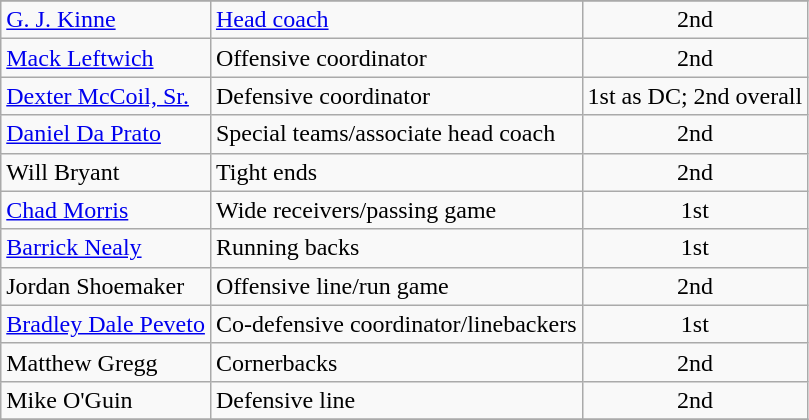<table class="wikitable">
<tr>
</tr>
<tr>
<td><a href='#'>G. J. Kinne</a></td>
<td><a href='#'>Head coach</a></td>
<td align=center>2nd</td>
</tr>
<tr>
<td><a href='#'>Mack Leftwich</a></td>
<td>Offensive coordinator</td>
<td align=center>2nd</td>
</tr>
<tr>
<td><a href='#'>Dexter McCoil, Sr.</a></td>
<td>Defensive coordinator</td>
<td align=center>1st as DC; 2nd overall</td>
</tr>
<tr>
<td><a href='#'>Daniel Da Prato</a></td>
<td>Special teams/associate head coach</td>
<td align=center>2nd</td>
</tr>
<tr>
<td>Will Bryant</td>
<td>Tight ends</td>
<td align=center>2nd</td>
</tr>
<tr>
<td><a href='#'>Chad Morris</a></td>
<td>Wide receivers/passing game</td>
<td align=center>1st</td>
</tr>
<tr>
<td><a href='#'>Barrick Nealy</a></td>
<td>Running backs</td>
<td align=center>1st</td>
</tr>
<tr>
<td>Jordan Shoemaker</td>
<td>Offensive line/run game</td>
<td align=center>2nd</td>
</tr>
<tr>
<td><a href='#'>Bradley Dale Peveto</a></td>
<td>Co-defensive coordinator/linebackers</td>
<td align=center>1st</td>
</tr>
<tr>
<td>Matthew Gregg</td>
<td>Cornerbacks</td>
<td align=center>2nd</td>
</tr>
<tr>
<td>Mike O'Guin</td>
<td>Defensive line</td>
<td align=center>2nd</td>
</tr>
<tr>
</tr>
</table>
